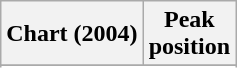<table class="wikitable plainrowheaders" style="text-align:center">
<tr>
<th scope="col">Chart (2004)</th>
<th scope="col">Peak<br>position</th>
</tr>
<tr>
</tr>
<tr>
</tr>
<tr>
</tr>
</table>
